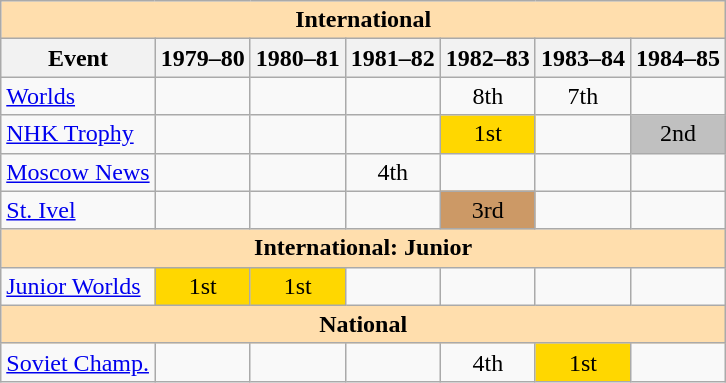<table class="wikitable" style="text-align:center">
<tr>
<th style="background-color: #ffdead; " colspan=7 align=center><strong>International</strong></th>
</tr>
<tr>
<th>Event</th>
<th>1979–80</th>
<th>1980–81</th>
<th>1981–82</th>
<th>1982–83</th>
<th>1983–84</th>
<th>1984–85</th>
</tr>
<tr>
<td align=left><a href='#'>Worlds</a></td>
<td></td>
<td></td>
<td></td>
<td>8th</td>
<td>7th</td>
<td></td>
</tr>
<tr>
<td align=left><a href='#'>NHK Trophy</a></td>
<td></td>
<td></td>
<td></td>
<td bgcolor=gold>1st</td>
<td></td>
<td bgcolor=silver>2nd</td>
</tr>
<tr>
<td align=left><a href='#'>Moscow News</a></td>
<td></td>
<td></td>
<td>4th</td>
<td></td>
<td></td>
<td></td>
</tr>
<tr>
<td align=left><a href='#'>St. Ivel</a></td>
<td></td>
<td></td>
<td></td>
<td bgcolor=cc9966>3rd</td>
<td></td>
<td></td>
</tr>
<tr>
<th style="background-color: #ffdead; " colspan=7 align=center><strong>International: Junior</strong></th>
</tr>
<tr>
<td align=left><a href='#'>Junior Worlds</a></td>
<td bgcolor=gold>1st</td>
<td bgcolor=gold>1st</td>
<td></td>
<td></td>
<td></td>
<td></td>
</tr>
<tr>
<th style="background-color: #ffdead; " colspan=7 align=center><strong>National</strong></th>
</tr>
<tr>
<td align=left><a href='#'>Soviet Champ.</a></td>
<td></td>
<td></td>
<td></td>
<td>4th</td>
<td bgcolor=gold>1st</td>
<td></td>
</tr>
</table>
